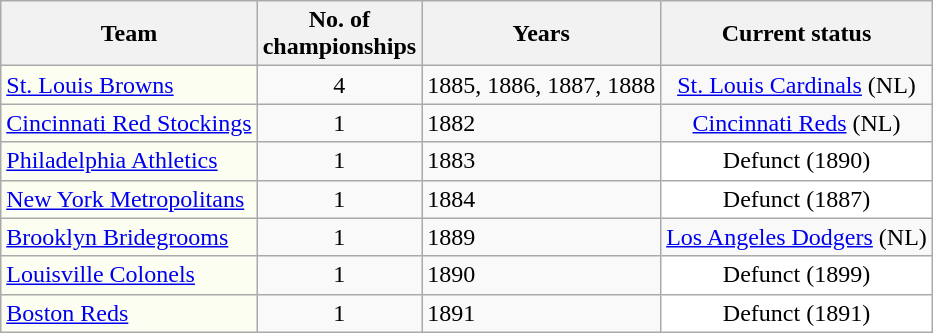<table class="wikitable" border="1" style="text-align:center">
<tr>
<th>Team</th>
<th>No. of <br>championships</th>
<th>Years</th>
<th>Current status</th>
</tr>
<tr>
<td align=left style="background:#fdfef2"><a href='#'>St. Louis Browns</a></td>
<td>4</td>
<td align=left>1885, 1886, 1887, 1888</td>
<td><a href='#'>St. Louis Cardinals</a> (NL)</td>
</tr>
<tr>
<td align=left style="background:#fdfef2"><a href='#'>Cincinnati Red Stockings</a></td>
<td>1</td>
<td align=left>1882</td>
<td><a href='#'>Cincinnati Reds</a> (NL)</td>
</tr>
<tr>
<td align=left style="background:#fdfef2"><a href='#'>Philadelphia Athletics</a></td>
<td>1</td>
<td align=left>1883</td>
<td style="background:#ffffff">Defunct (1890)</td>
</tr>
<tr>
<td align=left style="background:#fdfef2"><a href='#'>New York Metropolitans</a></td>
<td>1</td>
<td align=left>1884</td>
<td style="background:#ffffff">Defunct (1887)</td>
</tr>
<tr>
<td align=left style="background:#fdfef2"><a href='#'>Brooklyn Bridegrooms</a></td>
<td>1</td>
<td align=left>1889</td>
<td><a href='#'>Los Angeles Dodgers</a> (NL)</td>
</tr>
<tr>
<td align=left style="background:#fdfef2"><a href='#'>Louisville Colonels</a></td>
<td>1</td>
<td align=left>1890</td>
<td style="background:#ffffff">Defunct (1899)</td>
</tr>
<tr>
<td align=left style="background:#fdfef2"><a href='#'>Boston Reds</a></td>
<td>1</td>
<td align=left>1891</td>
<td style="background:#ffffff">Defunct (1891)</td>
</tr>
</table>
